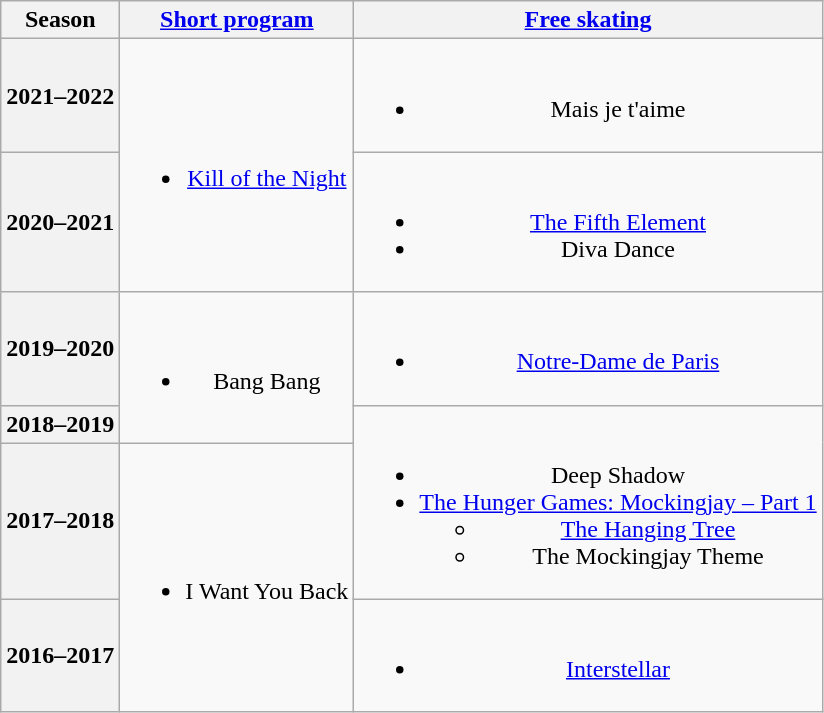<table class=wikitable style=text-align:center>
<tr>
<th>Season</th>
<th><a href='#'>Short program</a></th>
<th><a href='#'>Free skating</a></th>
</tr>
<tr>
<th>2021–2022 <br> </th>
<td rowspan=2><br><ul><li><a href='#'>Kill of the Night</a> <br></li></ul></td>
<td><br><ul><li>Mais je t'aime <br> </li></ul></td>
</tr>
<tr>
<th>2020–2021 <br> </th>
<td><br><ul><li><a href='#'>The Fifth Element</a> <br> </li><li>Diva Dance <br> </li></ul></td>
</tr>
<tr>
<th>2019–2020 <br> </th>
<td rowspan=2><br><ul><li>Bang Bang <br></li></ul></td>
<td><br><ul><li><a href='#'>Notre-Dame de Paris</a> <br> </li></ul></td>
</tr>
<tr>
<th>2018–2019 <br> </th>
<td rowspan=2><br><ul><li>Deep Shadow <br></li><li><a href='#'>The Hunger Games: Mockingjay – Part 1</a><ul><li><a href='#'>The Hanging Tree</a> <br></li><li>The Mockingjay Theme <br></li></ul></li></ul></td>
</tr>
<tr>
<th>2017–2018 <br> </th>
<td rowspan=2><br><ul><li>I Want You Back <br></li></ul></td>
</tr>
<tr>
<th>2016–2017 <br> </th>
<td><br><ul><li><a href='#'>Interstellar</a> <br></li></ul></td>
</tr>
</table>
